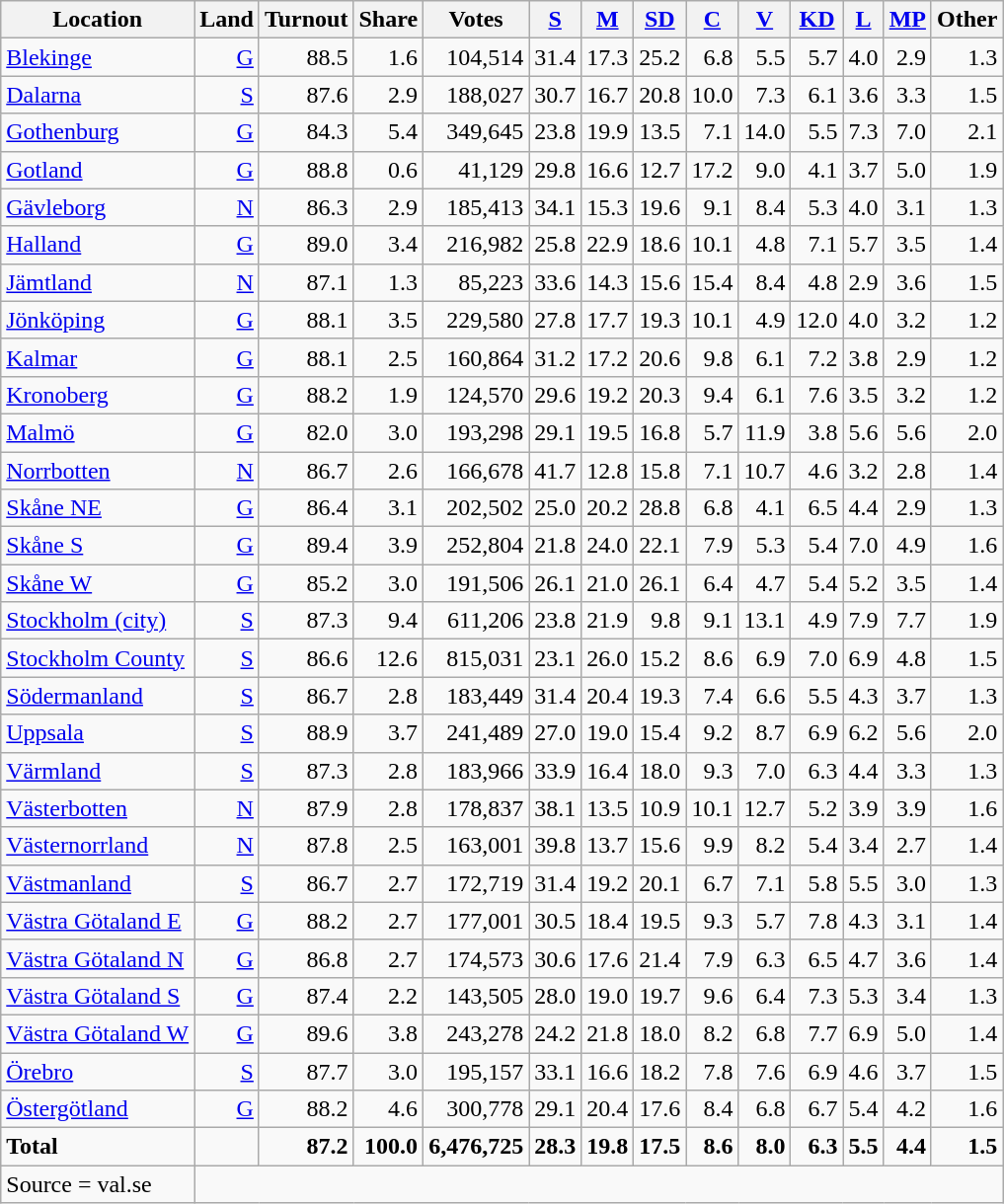<table class="wikitable sortable" style=text-align:right>
<tr>
<th>Location</th>
<th>Land</th>
<th>Turnout</th>
<th>Share</th>
<th>Votes</th>
<th><a href='#'>S</a></th>
<th><a href='#'>M</a></th>
<th><a href='#'>SD</a></th>
<th><a href='#'>C</a></th>
<th><a href='#'>V</a></th>
<th><a href='#'>KD</a></th>
<th><a href='#'>L</a></th>
<th><a href='#'>MP</a></th>
<th>Other</th>
</tr>
<tr>
<td align=left><a href='#'>Blekinge</a></td>
<td><a href='#'>G</a></td>
<td>88.5</td>
<td>1.6</td>
<td>104,514</td>
<td>31.4</td>
<td>17.3</td>
<td>25.2</td>
<td>6.8</td>
<td>5.5</td>
<td>5.7</td>
<td>4.0</td>
<td>2.9</td>
<td>1.3</td>
</tr>
<tr>
<td align=left><a href='#'>Dalarna</a></td>
<td><a href='#'>S</a></td>
<td>87.6</td>
<td>2.9</td>
<td>188,027</td>
<td>30.7</td>
<td>16.7</td>
<td>20.8</td>
<td>10.0</td>
<td>7.3</td>
<td>6.1</td>
<td>3.6</td>
<td>3.3</td>
<td>1.5</td>
</tr>
<tr>
<td align=left><a href='#'>Gothenburg</a></td>
<td><a href='#'>G</a></td>
<td>84.3</td>
<td>5.4</td>
<td>349,645</td>
<td>23.8</td>
<td>19.9</td>
<td>13.5</td>
<td>7.1</td>
<td>14.0</td>
<td>5.5</td>
<td>7.3</td>
<td>7.0</td>
<td>2.1</td>
</tr>
<tr>
<td align=left><a href='#'>Gotland</a></td>
<td><a href='#'>G</a></td>
<td>88.8</td>
<td>0.6</td>
<td>41,129</td>
<td>29.8</td>
<td>16.6</td>
<td>12.7</td>
<td>17.2</td>
<td>9.0</td>
<td>4.1</td>
<td>3.7</td>
<td>5.0</td>
<td>1.9</td>
</tr>
<tr>
<td align=left><a href='#'>Gävleborg</a></td>
<td><a href='#'>N</a></td>
<td>86.3</td>
<td>2.9</td>
<td>185,413</td>
<td>34.1</td>
<td>15.3</td>
<td>19.6</td>
<td>9.1</td>
<td>8.4</td>
<td>5.3</td>
<td>4.0</td>
<td>3.1</td>
<td>1.3</td>
</tr>
<tr>
<td align=left><a href='#'>Halland</a></td>
<td><a href='#'>G</a></td>
<td>89.0</td>
<td>3.4</td>
<td>216,982</td>
<td>25.8</td>
<td>22.9</td>
<td>18.6</td>
<td>10.1</td>
<td>4.8</td>
<td>7.1</td>
<td>5.7</td>
<td>3.5</td>
<td>1.4</td>
</tr>
<tr>
<td align=left><a href='#'>Jämtland</a></td>
<td><a href='#'>N</a></td>
<td>87.1</td>
<td>1.3</td>
<td>85,223</td>
<td>33.6</td>
<td>14.3</td>
<td>15.6</td>
<td>15.4</td>
<td>8.4</td>
<td>4.8</td>
<td>2.9</td>
<td>3.6</td>
<td>1.5</td>
</tr>
<tr>
<td align=left><a href='#'>Jönköping</a></td>
<td><a href='#'>G</a></td>
<td>88.1</td>
<td>3.5</td>
<td>229,580</td>
<td>27.8</td>
<td>17.7</td>
<td>19.3</td>
<td>10.1</td>
<td>4.9</td>
<td>12.0</td>
<td>4.0</td>
<td>3.2</td>
<td>1.2</td>
</tr>
<tr>
<td align=left><a href='#'>Kalmar</a></td>
<td><a href='#'>G</a></td>
<td>88.1</td>
<td>2.5</td>
<td>160,864</td>
<td>31.2</td>
<td>17.2</td>
<td>20.6</td>
<td>9.8</td>
<td>6.1</td>
<td>7.2</td>
<td>3.8</td>
<td>2.9</td>
<td>1.2</td>
</tr>
<tr>
<td align=left><a href='#'>Kronoberg</a></td>
<td><a href='#'>G</a></td>
<td>88.2</td>
<td>1.9</td>
<td>124,570</td>
<td>29.6</td>
<td>19.2</td>
<td>20.3</td>
<td>9.4</td>
<td>6.1</td>
<td>7.6</td>
<td>3.5</td>
<td>3.2</td>
<td>1.2</td>
</tr>
<tr>
<td align=left><a href='#'>Malmö</a></td>
<td><a href='#'>G</a></td>
<td>82.0</td>
<td>3.0</td>
<td>193,298</td>
<td>29.1</td>
<td>19.5</td>
<td>16.8</td>
<td>5.7</td>
<td>11.9</td>
<td>3.8</td>
<td>5.6</td>
<td>5.6</td>
<td>2.0</td>
</tr>
<tr>
<td align=left><a href='#'>Norrbotten</a></td>
<td><a href='#'>N</a></td>
<td>86.7</td>
<td>2.6</td>
<td>166,678</td>
<td>41.7</td>
<td>12.8</td>
<td>15.8</td>
<td>7.1</td>
<td>10.7</td>
<td>4.6</td>
<td>3.2</td>
<td>2.8</td>
<td>1.4</td>
</tr>
<tr>
<td align=left><a href='#'>Skåne NE</a></td>
<td><a href='#'>G</a></td>
<td>86.4</td>
<td>3.1</td>
<td>202,502</td>
<td>25.0</td>
<td>20.2</td>
<td>28.8</td>
<td>6.8</td>
<td>4.1</td>
<td>6.5</td>
<td>4.4</td>
<td>2.9</td>
<td>1.3</td>
</tr>
<tr>
<td align=left><a href='#'>Skåne S</a></td>
<td><a href='#'>G</a></td>
<td>89.4</td>
<td>3.9</td>
<td>252,804</td>
<td>21.8</td>
<td>24.0</td>
<td>22.1</td>
<td>7.9</td>
<td>5.3</td>
<td>5.4</td>
<td>7.0</td>
<td>4.9</td>
<td>1.6</td>
</tr>
<tr>
<td align=left><a href='#'>Skåne W</a></td>
<td><a href='#'>G</a></td>
<td>85.2</td>
<td>3.0</td>
<td>191,506</td>
<td>26.1</td>
<td>21.0</td>
<td>26.1</td>
<td>6.4</td>
<td>4.7</td>
<td>5.4</td>
<td>5.2</td>
<td>3.5</td>
<td>1.4</td>
</tr>
<tr>
<td align=left><a href='#'>Stockholm (city)</a></td>
<td><a href='#'>S</a></td>
<td>87.3</td>
<td>9.4</td>
<td>611,206</td>
<td>23.8</td>
<td>21.9</td>
<td>9.8</td>
<td>9.1</td>
<td>13.1</td>
<td>4.9</td>
<td>7.9</td>
<td>7.7</td>
<td>1.9</td>
</tr>
<tr>
<td align=left><a href='#'>Stockholm County</a></td>
<td><a href='#'>S</a></td>
<td>86.6</td>
<td>12.6</td>
<td>815,031</td>
<td>23.1</td>
<td>26.0</td>
<td>15.2</td>
<td>8.6</td>
<td>6.9</td>
<td>7.0</td>
<td>6.9</td>
<td>4.8</td>
<td>1.5</td>
</tr>
<tr>
<td align=left><a href='#'>Södermanland</a></td>
<td><a href='#'>S</a></td>
<td>86.7</td>
<td>2.8</td>
<td>183,449</td>
<td>31.4</td>
<td>20.4</td>
<td>19.3</td>
<td>7.4</td>
<td>6.6</td>
<td>5.5</td>
<td>4.3</td>
<td>3.7</td>
<td>1.3</td>
</tr>
<tr>
<td align=left><a href='#'>Uppsala</a></td>
<td><a href='#'>S</a></td>
<td>88.9</td>
<td>3.7</td>
<td>241,489</td>
<td>27.0</td>
<td>19.0</td>
<td>15.4</td>
<td>9.2</td>
<td>8.7</td>
<td>6.9</td>
<td>6.2</td>
<td>5.6</td>
<td>2.0</td>
</tr>
<tr>
<td align=left><a href='#'>Värmland</a></td>
<td><a href='#'>S</a></td>
<td>87.3</td>
<td>2.8</td>
<td>183,966</td>
<td>33.9</td>
<td>16.4</td>
<td>18.0</td>
<td>9.3</td>
<td>7.0</td>
<td>6.3</td>
<td>4.4</td>
<td>3.3</td>
<td>1.3</td>
</tr>
<tr>
<td align=left><a href='#'>Västerbotten</a></td>
<td><a href='#'>N</a></td>
<td>87.9</td>
<td>2.8</td>
<td>178,837</td>
<td>38.1</td>
<td>13.5</td>
<td>10.9</td>
<td>10.1</td>
<td>12.7</td>
<td>5.2</td>
<td>3.9</td>
<td>3.9</td>
<td>1.6</td>
</tr>
<tr>
<td align=left><a href='#'>Västernorrland</a></td>
<td><a href='#'>N</a></td>
<td>87.8</td>
<td>2.5</td>
<td>163,001</td>
<td>39.8</td>
<td>13.7</td>
<td>15.6</td>
<td>9.9</td>
<td>8.2</td>
<td>5.4</td>
<td>3.4</td>
<td>2.7</td>
<td>1.4</td>
</tr>
<tr>
<td align=left><a href='#'>Västmanland</a></td>
<td><a href='#'>S</a></td>
<td>86.7</td>
<td>2.7</td>
<td>172,719</td>
<td>31.4</td>
<td>19.2</td>
<td>20.1</td>
<td>6.7</td>
<td>7.1</td>
<td>5.8</td>
<td>5.5</td>
<td>3.0</td>
<td>1.3</td>
</tr>
<tr>
<td align=left><a href='#'>Västra Götaland E</a></td>
<td><a href='#'>G</a></td>
<td>88.2</td>
<td>2.7</td>
<td>177,001</td>
<td>30.5</td>
<td>18.4</td>
<td>19.5</td>
<td>9.3</td>
<td>5.7</td>
<td>7.8</td>
<td>4.3</td>
<td>3.1</td>
<td>1.4</td>
</tr>
<tr>
<td align=left><a href='#'>Västra Götaland N</a></td>
<td><a href='#'>G</a></td>
<td>86.8</td>
<td>2.7</td>
<td>174,573</td>
<td>30.6</td>
<td>17.6</td>
<td>21.4</td>
<td>7.9</td>
<td>6.3</td>
<td>6.5</td>
<td>4.7</td>
<td>3.6</td>
<td>1.4</td>
</tr>
<tr>
<td align=left><a href='#'>Västra Götaland S</a></td>
<td><a href='#'>G</a></td>
<td>87.4</td>
<td>2.2</td>
<td>143,505</td>
<td>28.0</td>
<td>19.0</td>
<td>19.7</td>
<td>9.6</td>
<td>6.4</td>
<td>7.3</td>
<td>5.3</td>
<td>3.4</td>
<td>1.3</td>
</tr>
<tr>
<td align=left><a href='#'>Västra Götaland W</a></td>
<td><a href='#'>G</a></td>
<td>89.6</td>
<td>3.8</td>
<td>243,278</td>
<td>24.2</td>
<td>21.8</td>
<td>18.0</td>
<td>8.2</td>
<td>6.8</td>
<td>7.7</td>
<td>6.9</td>
<td>5.0</td>
<td>1.4</td>
</tr>
<tr>
<td align=left><a href='#'>Örebro</a></td>
<td><a href='#'>S</a></td>
<td>87.7</td>
<td>3.0</td>
<td>195,157</td>
<td>33.1</td>
<td>16.6</td>
<td>18.2</td>
<td>7.8</td>
<td>7.6</td>
<td>6.9</td>
<td>4.6</td>
<td>3.7</td>
<td>1.5</td>
</tr>
<tr>
<td align=left><a href='#'>Östergötland</a></td>
<td><a href='#'>G</a></td>
<td>88.2</td>
<td>4.6</td>
<td>300,778</td>
<td>29.1</td>
<td>20.4</td>
<td>17.6</td>
<td>8.4</td>
<td>6.8</td>
<td>6.7</td>
<td>5.4</td>
<td>4.2</td>
<td>1.6</td>
</tr>
<tr>
<td align=left><strong>Total</strong></td>
<td></td>
<td><strong>87.2</strong></td>
<td><strong>100.0</strong></td>
<td><strong>6,476,725</strong></td>
<td><strong>28.3</strong></td>
<td><strong>19.8</strong></td>
<td><strong>17.5</strong></td>
<td><strong>8.6</strong></td>
<td><strong>8.0</strong></td>
<td><strong>6.3</strong></td>
<td><strong>5.5</strong></td>
<td><strong>4.4</strong></td>
<td><strong>1.5</strong></td>
</tr>
<tr>
<td align=left>Source = val.se </td>
</tr>
</table>
